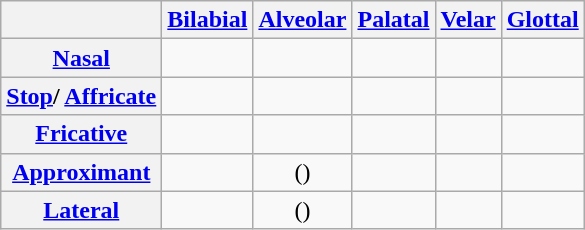<table class="wikitable" style="text-align:center">
<tr>
<th></th>
<th><a href='#'>Bilabial</a></th>
<th><a href='#'>Alveolar</a></th>
<th><a href='#'>Palatal</a></th>
<th><a href='#'>Velar</a></th>
<th><a href='#'>Glottal</a></th>
</tr>
<tr>
<th><a href='#'>Nasal</a></th>
<td></td>
<td></td>
<td></td>
<td></td>
<td></td>
</tr>
<tr>
<th><a href='#'>Stop</a>/ <a href='#'>Affricate</a></th>
<td></td>
<td></td>
<td></td>
<td></td>
<td></td>
</tr>
<tr>
<th><a href='#'>Fricative</a></th>
<td></td>
<td></td>
<td></td>
<td></td>
<td></td>
</tr>
<tr>
<th><a href='#'>Approximant</a></th>
<td></td>
<td>()</td>
<td></td>
<td></td>
<td></td>
</tr>
<tr>
<th><a href='#'>Lateral</a></th>
<td></td>
<td>()</td>
<td></td>
<td></td>
<td></td>
</tr>
</table>
